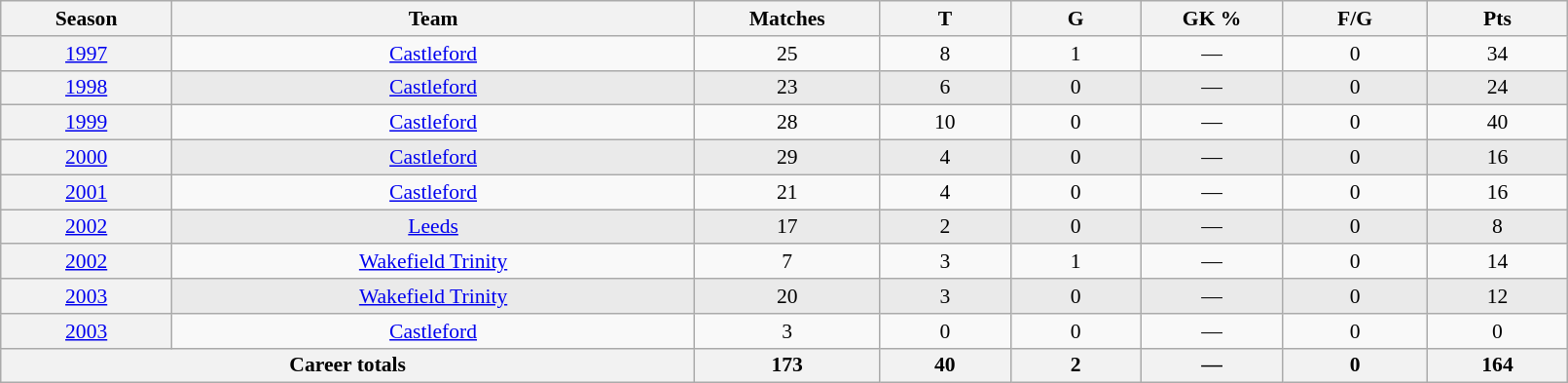<table class="wikitable sortable"  style="font-size:90%; text-align:center; width:85%;">
<tr>
<th width=2%>Season</th>
<th width=8%>Team</th>
<th width=2%>Matches</th>
<th width=2%>T</th>
<th width=2%>G</th>
<th width=2%>GK %</th>
<th width=2%>F/G</th>
<th width=2%>Pts</th>
</tr>
<tr>
<th scope="row" style="text-align:center; font-weight:normal"><a href='#'>1997</a></th>
<td style="text-align:center;"> <a href='#'>Castleford</a></td>
<td>25</td>
<td>8</td>
<td>1</td>
<td>—</td>
<td>0</td>
<td>34</td>
</tr>
<tr style="background-color: #EAEAEA">
<th scope="row" style="text-align:center; font-weight:normal"><a href='#'>1998</a></th>
<td style="text-align:center;"> <a href='#'>Castleford</a></td>
<td>23</td>
<td>6</td>
<td>0</td>
<td>—</td>
<td>0</td>
<td>24</td>
</tr>
<tr>
<th scope="row" style="text-align:center; font-weight:normal"><a href='#'>1999</a></th>
<td style="text-align:center;"> <a href='#'>Castleford</a></td>
<td>28</td>
<td>10</td>
<td>0</td>
<td>—</td>
<td>0</td>
<td>40</td>
</tr>
<tr style="background-color: #EAEAEA">
<th scope="row" style="text-align:center; font-weight:normal"><a href='#'>2000</a></th>
<td style="text-align:center;"> <a href='#'>Castleford</a></td>
<td>29</td>
<td>4</td>
<td>0</td>
<td>—</td>
<td>0</td>
<td>16</td>
</tr>
<tr>
<th scope="row" style="text-align:center; font-weight:normal"><a href='#'>2001</a></th>
<td style="text-align:center;"> <a href='#'>Castleford</a></td>
<td>21</td>
<td>4</td>
<td>0</td>
<td>—</td>
<td>0</td>
<td>16</td>
</tr>
<tr style="background-color: #EAEAEA">
<th scope="row" style="text-align:center; font-weight:normal"><a href='#'>2002</a></th>
<td style="text-align:center;"> <a href='#'>Leeds</a></td>
<td>17</td>
<td>2</td>
<td>0</td>
<td>—</td>
<td>0</td>
<td>8</td>
</tr>
<tr>
<th scope="row" style="text-align:center; font-weight:normal"><a href='#'>2002</a></th>
<td style="text-align:center;"> <a href='#'>Wakefield Trinity</a></td>
<td>7</td>
<td>3</td>
<td>1</td>
<td>—</td>
<td>0</td>
<td>14</td>
</tr>
<tr style="background-color: #EAEAEA">
<th scope="row" style="text-align:center; font-weight:normal"><a href='#'>2003</a></th>
<td style="text-align:center;"> <a href='#'>Wakefield Trinity</a></td>
<td>20</td>
<td>3</td>
<td>0</td>
<td>—</td>
<td>0</td>
<td>12</td>
</tr>
<tr>
<th scope="row" style="text-align:center; font-weight:normal"><a href='#'>2003</a></th>
<td style="text-align:center;"> <a href='#'>Castleford</a></td>
<td>3</td>
<td>0</td>
<td>0</td>
<td>—</td>
<td>0</td>
<td>0</td>
</tr>
<tr class="sortbottom">
<th colspan=2>Career totals</th>
<th>173</th>
<th>40</th>
<th>2</th>
<th>—</th>
<th>0</th>
<th>164</th>
</tr>
</table>
